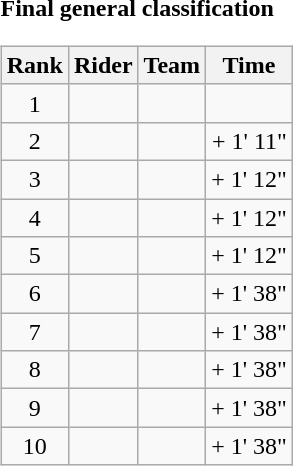<table>
<tr>
<td><strong>Final general classification</strong><br><table class="wikitable">
<tr>
<th scope="col">Rank</th>
<th scope="col">Rider</th>
<th scope="col">Team</th>
<th scope="col">Time</th>
</tr>
<tr>
<td style="text-align:center;">1</td>
<td></td>
<td></td>
<td style="text-align:right;"></td>
</tr>
<tr>
<td style="text-align:center;">2</td>
<td></td>
<td></td>
<td style="text-align:right;">+ 1' 11"</td>
</tr>
<tr>
<td style="text-align:center;">3</td>
<td></td>
<td></td>
<td style="text-align:right;">+ 1' 12"</td>
</tr>
<tr>
<td style="text-align:center;">4</td>
<td></td>
<td></td>
<td style="text-align:right;">+ 1' 12"</td>
</tr>
<tr>
<td style="text-align:center;">5</td>
<td></td>
<td></td>
<td style="text-align:right;">+ 1' 12"</td>
</tr>
<tr>
<td style="text-align:center;">6</td>
<td></td>
<td></td>
<td style="text-align:right;">+ 1' 38"</td>
</tr>
<tr>
<td style="text-align:center;">7</td>
<td></td>
<td></td>
<td style="text-align:right;">+ 1' 38"</td>
</tr>
<tr>
<td style="text-align:center;">8</td>
<td></td>
<td></td>
<td style="text-align:right;">+ 1' 38"</td>
</tr>
<tr>
<td style="text-align:center;">9</td>
<td></td>
<td></td>
<td style="text-align:right;">+ 1' 38"</td>
</tr>
<tr>
<td style="text-align:center;">10</td>
<td></td>
<td></td>
<td style="text-align:right;">+ 1' 38"</td>
</tr>
</table>
</td>
</tr>
</table>
